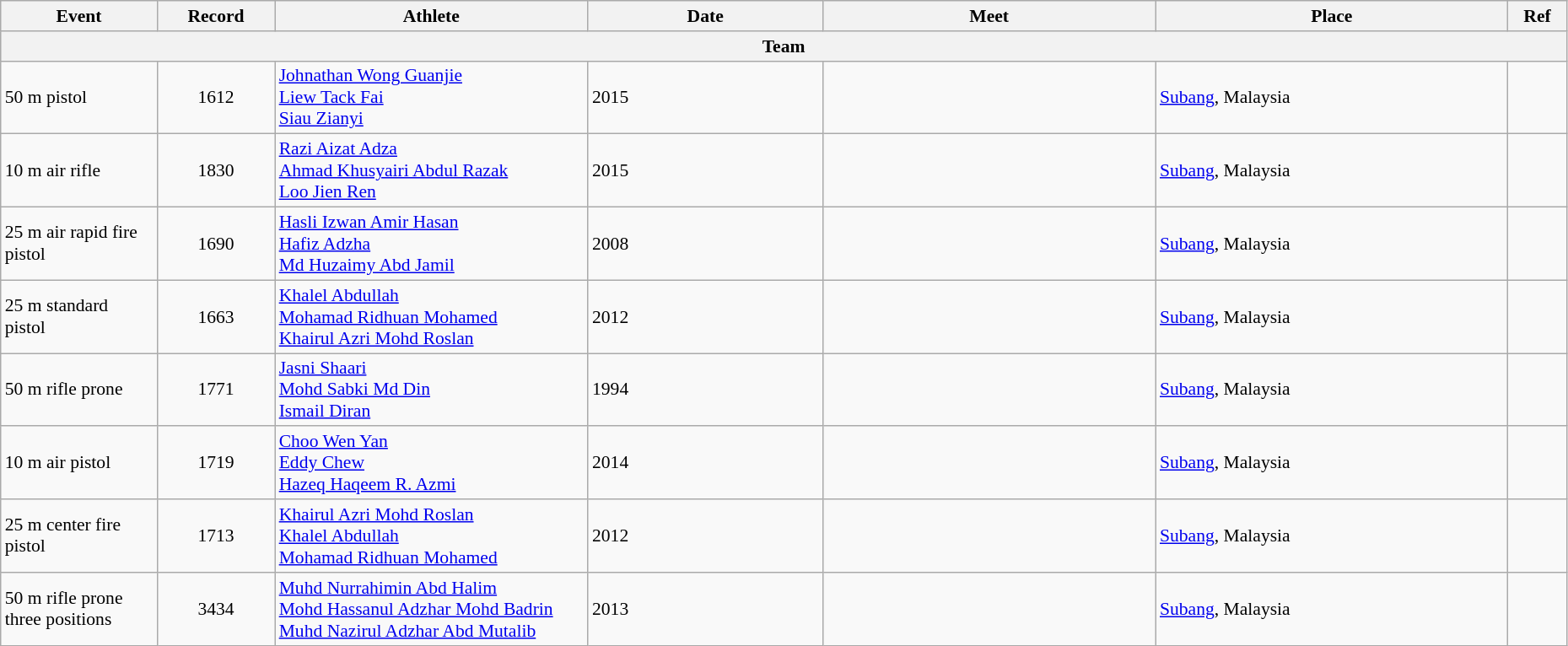<table class="wikitable" style="font-size:90%; width: 98%;">
<tr>
<th width=8%>Event</th>
<th width=6%>Record</th>
<th width=16%>Athlete</th>
<th width=12%>Date</th>
<th width=17%>Meet</th>
<th width=18%>Place</th>
<th width=3%>Ref</th>
</tr>
<tr bgcolor="#DDDDDD">
<th colspan="8">Team</th>
</tr>
<tr>
<td>50 m pistol</td>
<td align=center>1612</td>
<td><a href='#'>Johnathan Wong Guanjie</a><br><a href='#'>Liew Tack Fai</a><br><a href='#'>Siau Zianyi</a></td>
<td>2015</td>
<td></td>
<td> <a href='#'>Subang</a>, Malaysia</td>
<td></td>
</tr>
<tr>
<td>10 m air rifle</td>
<td align=center>1830</td>
<td><a href='#'>Razi Aizat Adza</a><br><a href='#'>Ahmad Khusyairi Abdul Razak</a><br><a href='#'>Loo Jien Ren</a></td>
<td>2015</td>
<td></td>
<td> <a href='#'>Subang</a>, Malaysia</td>
<td></td>
</tr>
<tr>
<td>25 m air rapid fire pistol</td>
<td align=center>1690</td>
<td><a href='#'>Hasli Izwan Amir Hasan</a><br><a href='#'>Hafiz Adzha</a><br><a href='#'>Md Huzaimy Abd Jamil</a></td>
<td>2008</td>
<td></td>
<td> <a href='#'>Subang</a>, Malaysia</td>
<td></td>
</tr>
<tr>
<td>25 m standard pistol</td>
<td align=center>1663</td>
<td><a href='#'>Khalel Abdullah</a><br><a href='#'>Mohamad Ridhuan Mohamed</a><br><a href='#'>Khairul Azri Mohd Roslan</a></td>
<td>2012</td>
<td></td>
<td> <a href='#'>Subang</a>, Malaysia</td>
<td></td>
</tr>
<tr>
<td>50 m rifle prone</td>
<td align=center>1771</td>
<td><a href='#'>Jasni Shaari</a><br><a href='#'>Mohd Sabki Md Din</a><br><a href='#'>Ismail Diran</a></td>
<td>1994</td>
<td></td>
<td> <a href='#'>Subang</a>, Malaysia</td>
<td></td>
</tr>
<tr>
<td>10 m air pistol</td>
<td align=center>1719</td>
<td><a href='#'>Choo Wen Yan</a><br><a href='#'>Eddy Chew</a><br><a href='#'>Hazeq Haqeem R. Azmi</a></td>
<td>2014</td>
<td></td>
<td> <a href='#'>Subang</a>, Malaysia</td>
<td></td>
</tr>
<tr>
<td>25 m center fire pistol</td>
<td align=center>1713</td>
<td><a href='#'>Khairul Azri Mohd Roslan</a><br><a href='#'>Khalel Abdullah</a><br><a href='#'>Mohamad Ridhuan Mohamed</a></td>
<td>2012</td>
<td></td>
<td> <a href='#'>Subang</a>, Malaysia</td>
<td></td>
</tr>
<tr>
<td>50 m rifle prone three positions</td>
<td align=center>3434</td>
<td><a href='#'>Muhd Nurrahimin Abd Halim</a><br><a href='#'>Mohd Hassanul Adzhar Mohd Badrin</a><br><a href='#'>Muhd Nazirul Adzhar Abd Mutalib</a></td>
<td>2013</td>
<td></td>
<td> <a href='#'>Subang</a>, Malaysia</td>
<td></td>
</tr>
</table>
